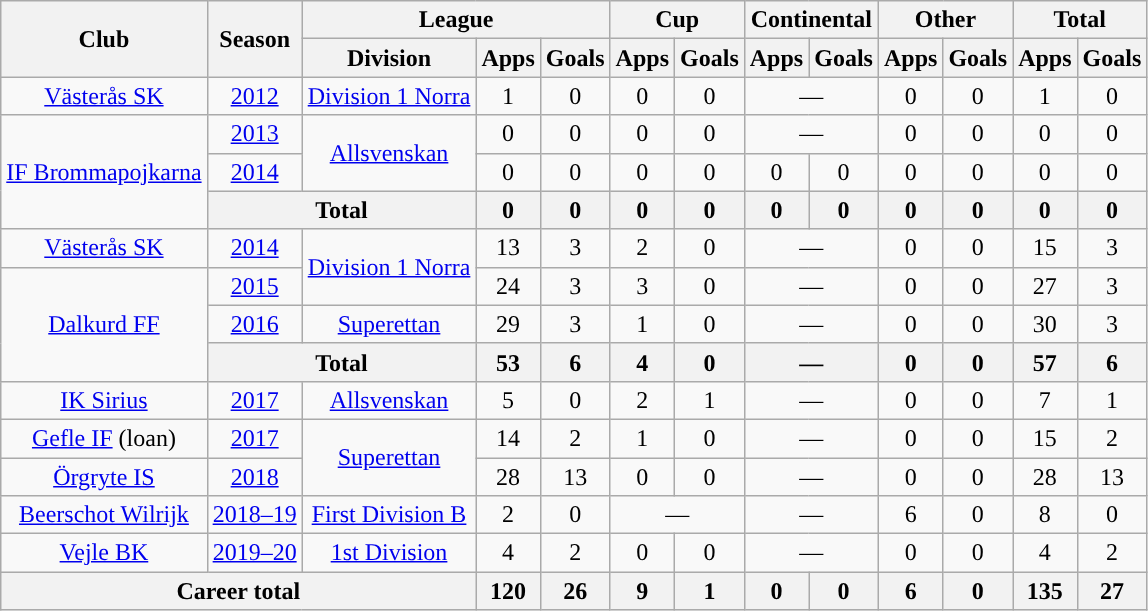<table class="wikitable" style="text-align:center">
<tr>
<th rowspan="2">Club</th>
<th rowspan="2">Season</th>
<th colspan="3">League</th>
<th colspan="2">Cup</th>
<th colspan="2">Continental</th>
<th colspan="2">Other</th>
<th colspan="2">Total</th>
</tr>
<tr>
<th>Division</th>
<th>Apps</th>
<th>Goals</th>
<th>Apps</th>
<th>Goals</th>
<th>Apps</th>
<th>Goals</th>
<th>Apps</th>
<th>Goals</th>
<th>Apps</th>
<th>Goals</th>
</tr>
<tr>
<td rowspan="1"><a href='#'>Västerås SK</a></td>
<td><a href='#'>2012</a></td>
<td rowspan="1"><a href='#'>Division 1 Norra</a></td>
<td>1</td>
<td>0</td>
<td>0</td>
<td>0</td>
<td colspan="2">—</td>
<td>0</td>
<td>0</td>
<td>1</td>
<td>0</td>
</tr>
<tr>
<td rowspan="3"><a href='#'>IF Brommapojkarna</a></td>
<td><a href='#'>2013</a></td>
<td rowspan="2"><a href='#'>Allsvenskan</a></td>
<td>0</td>
<td>0</td>
<td>0</td>
<td>0</td>
<td colspan="2">—</td>
<td>0</td>
<td>0</td>
<td>0</td>
<td>0</td>
</tr>
<tr>
<td><a href='#'>2014</a></td>
<td>0</td>
<td>0</td>
<td>0</td>
<td>0</td>
<td>0</td>
<td>0</td>
<td>0</td>
<td>0</td>
<td>0</td>
<td>0</td>
</tr>
<tr>
<th colspan="2">Total</th>
<th>0</th>
<th>0</th>
<th>0</th>
<th>0</th>
<th>0</th>
<th>0</th>
<th>0</th>
<th>0</th>
<th>0</th>
<th>0</th>
</tr>
<tr>
<td rowspan="1"><a href='#'>Västerås SK</a></td>
<td><a href='#'>2014</a></td>
<td rowspan="2"><a href='#'>Division 1 Norra</a></td>
<td>13</td>
<td>3</td>
<td>2</td>
<td>0</td>
<td colspan="2">—</td>
<td>0</td>
<td>0</td>
<td>15</td>
<td>3</td>
</tr>
<tr>
<td rowspan="3"><a href='#'>Dalkurd FF</a></td>
<td><a href='#'>2015</a></td>
<td>24</td>
<td>3</td>
<td>3</td>
<td>0</td>
<td colspan="2">—</td>
<td>0</td>
<td>0</td>
<td>27</td>
<td>3</td>
</tr>
<tr>
<td><a href='#'>2016</a></td>
<td rowspan="1"><a href='#'>Superettan</a></td>
<td>29</td>
<td>3</td>
<td>1</td>
<td>0</td>
<td colspan="2">—</td>
<td>0</td>
<td>0</td>
<td>30</td>
<td>3</td>
</tr>
<tr>
<th colspan="2">Total</th>
<th>53</th>
<th>6</th>
<th>4</th>
<th>0</th>
<th colspan="2">—</th>
<th>0</th>
<th>0</th>
<th>57</th>
<th>6</th>
</tr>
<tr>
<td rowspan="1"><a href='#'>IK Sirius</a></td>
<td><a href='#'>2017</a></td>
<td rowspan="1"><a href='#'>Allsvenskan</a></td>
<td>5</td>
<td>0</td>
<td>2</td>
<td>1</td>
<td colspan="2">—</td>
<td>0</td>
<td>0</td>
<td>7</td>
<td>1</td>
</tr>
<tr>
<td rowspan="1"><a href='#'>Gefle IF</a> (loan)</td>
<td><a href='#'>2017</a></td>
<td rowspan="2"><a href='#'>Superettan</a></td>
<td>14</td>
<td>2</td>
<td>1</td>
<td>0</td>
<td colspan="2">—</td>
<td>0</td>
<td>0</td>
<td>15</td>
<td>2</td>
</tr>
<tr>
<td rowspan="1"><a href='#'>Örgryte IS</a></td>
<td><a href='#'>2018</a></td>
<td>28</td>
<td>13</td>
<td>0</td>
<td>0</td>
<td colspan="2">—</td>
<td>0</td>
<td>0</td>
<td>28</td>
<td>13</td>
</tr>
<tr>
<td rowspan="1"><a href='#'>Beerschot Wilrijk</a></td>
<td><a href='#'>2018–19</a></td>
<td rowspan="1"><a href='#'>First Division B</a></td>
<td>2</td>
<td>0</td>
<td colspan="2">—</td>
<td colspan="2">—</td>
<td>6</td>
<td>0</td>
<td>8</td>
<td>0</td>
</tr>
<tr>
<td rowspan="1"><a href='#'>Vejle BK</a></td>
<td><a href='#'>2019–20</a></td>
<td rowspan="1"><a href='#'>1st Division</a></td>
<td>4</td>
<td>2</td>
<td>0</td>
<td>0</td>
<td colspan="2">—</td>
<td>0</td>
<td>0</td>
<td>4</td>
<td>2</td>
</tr>
<tr>
<th colspan="3">Career total</th>
<th>120</th>
<th>26</th>
<th>9</th>
<th>1</th>
<th>0</th>
<th>0</th>
<th>6</th>
<th>0</th>
<th>135</th>
<th>27</th>
</tr>
</table>
